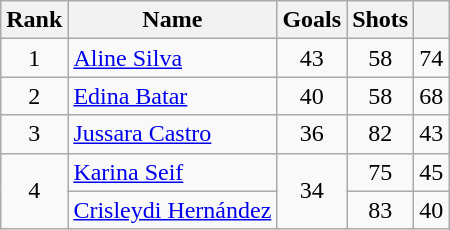<table class="wikitable" style="text-align: center;">
<tr>
<th>Rank</th>
<th>Name</th>
<th>Goals</th>
<th>Shots</th>
<th></th>
</tr>
<tr>
<td>1</td>
<td align=left> <a href='#'>Aline Silva</a></td>
<td>43</td>
<td>58</td>
<td>74</td>
</tr>
<tr>
<td>2</td>
<td align=left> <a href='#'>Edina Batar</a></td>
<td>40</td>
<td>58</td>
<td>68</td>
</tr>
<tr>
<td>3</td>
<td align=left> <a href='#'>Jussara Castro</a></td>
<td>36</td>
<td>82</td>
<td>43</td>
</tr>
<tr>
<td rowspan=2>4</td>
<td align=left> <a href='#'>Karina Seif</a></td>
<td rowspan=2>34</td>
<td>75</td>
<td>45</td>
</tr>
<tr>
<td align=left> <a href='#'>Crisleydi Hernández</a></td>
<td>83</td>
<td>40</td>
</tr>
</table>
